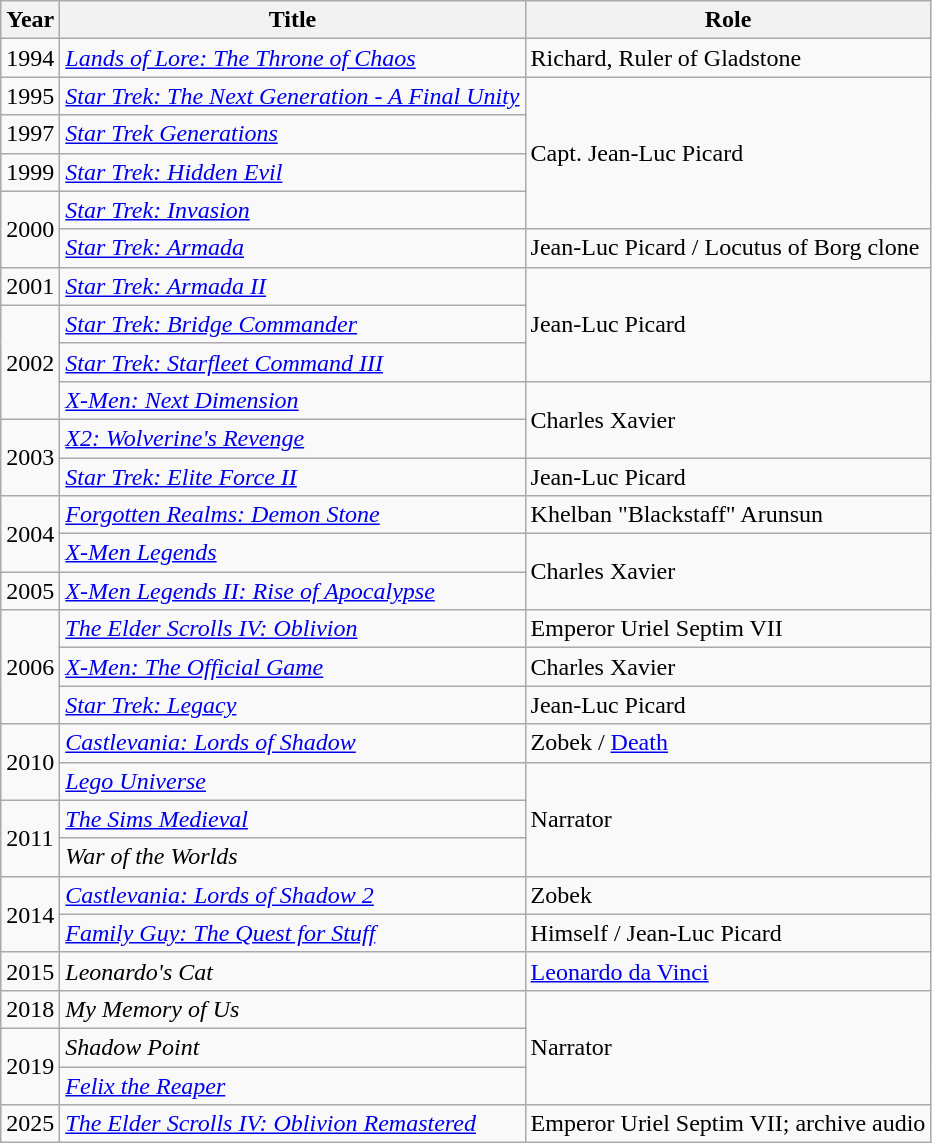<table class="wikitable sortable">
<tr>
<th>Year</th>
<th>Title</th>
<th>Role</th>
</tr>
<tr>
<td>1994</td>
<td><em><a href='#'>Lands of Lore: The Throne of Chaos</a></em></td>
<td>Richard, Ruler of Gladstone</td>
</tr>
<tr>
<td>1995</td>
<td><em><a href='#'>Star Trek: The Next Generation - A Final Unity</a></em></td>
<td rowspan="4">Capt. Jean-Luc Picard</td>
</tr>
<tr>
<td>1997</td>
<td><em><a href='#'>Star Trek Generations</a></em></td>
</tr>
<tr>
<td>1999</td>
<td><em><a href='#'>Star Trek: Hidden Evil</a></em></td>
</tr>
<tr>
<td rowspan=2>2000</td>
<td><em><a href='#'>Star Trek: Invasion</a></em></td>
</tr>
<tr>
<td><em><a href='#'>Star Trek: Armada</a></em></td>
<td>Jean-Luc Picard / Locutus of Borg clone</td>
</tr>
<tr>
<td>2001</td>
<td><em><a href='#'>Star Trek: Armada II</a></em></td>
<td rowspan="3">Jean-Luc Picard</td>
</tr>
<tr>
<td rowspan=3>2002</td>
<td><em><a href='#'>Star Trek: Bridge Commander</a></em></td>
</tr>
<tr>
<td><em><a href='#'>Star Trek: Starfleet Command III</a></em></td>
</tr>
<tr>
<td><em><a href='#'>X-Men: Next Dimension</a></em></td>
<td rowspan="2">Charles Xavier</td>
</tr>
<tr>
<td rowspan=2>2003</td>
<td><em><a href='#'>X2: Wolverine's Revenge</a></em></td>
</tr>
<tr>
<td><em><a href='#'>Star Trek: Elite Force II</a></em></td>
<td>Jean-Luc Picard</td>
</tr>
<tr>
<td rowspan=2>2004</td>
<td><em><a href='#'>Forgotten Realms: Demon Stone</a></em></td>
<td>Khelban "Blackstaff" Arunsun</td>
</tr>
<tr>
<td><em><a href='#'>X-Men Legends</a></em></td>
<td rowspan="2">Charles Xavier</td>
</tr>
<tr>
<td>2005</td>
<td><em><a href='#'>X-Men Legends II: Rise of Apocalypse</a></em></td>
</tr>
<tr>
<td rowspan=3>2006</td>
<td data-sort-value="Elder Scrolls IV: Oblivion, The"><em><a href='#'>The Elder Scrolls IV: Oblivion</a></em></td>
<td>Emperor Uriel Septim VII</td>
</tr>
<tr>
<td><em><a href='#'>X-Men: The Official Game</a></em></td>
<td>Charles Xavier</td>
</tr>
<tr>
<td><em><a href='#'>Star Trek: Legacy</a></em></td>
<td>Jean-Luc Picard</td>
</tr>
<tr>
<td rowspan=2>2010</td>
<td><em><a href='#'>Castlevania: Lords of Shadow</a></em></td>
<td>Zobek / <a href='#'>Death</a></td>
</tr>
<tr>
<td><em><a href='#'>Lego Universe</a></em></td>
<td rowspan="3">Narrator</td>
</tr>
<tr>
<td rowspan=2>2011</td>
<td data-sort-value="Sims Medieval, The"><em><a href='#'>The Sims Medieval</a></em></td>
</tr>
<tr>
<td><em>War of the Worlds</em></td>
</tr>
<tr>
<td rowspan=2>2014</td>
<td><em><a href='#'>Castlevania: Lords of Shadow 2</a></em></td>
<td>Zobek</td>
</tr>
<tr>
<td><em><a href='#'>Family Guy: The Quest for Stuff</a></em></td>
<td>Himself / Jean-Luc Picard</td>
</tr>
<tr>
<td>2015</td>
<td><em>Leonardo's Cat</em></td>
<td><a href='#'>Leonardo da Vinci</a></td>
</tr>
<tr>
<td>2018</td>
<td><em>My Memory of Us</em></td>
<td rowspan="3">Narrator</td>
</tr>
<tr>
<td rowspan=2>2019</td>
<td><em>Shadow Point</em></td>
</tr>
<tr>
<td><em><a href='#'>Felix the Reaper</a></em></td>
</tr>
<tr>
<td>2025</td>
<td><a href='#'><em>The Elder Scrolls IV: Oblivion Remastered</em></a></td>
<td>Emperor Uriel Septim VII; archive audio</td>
</tr>
</table>
